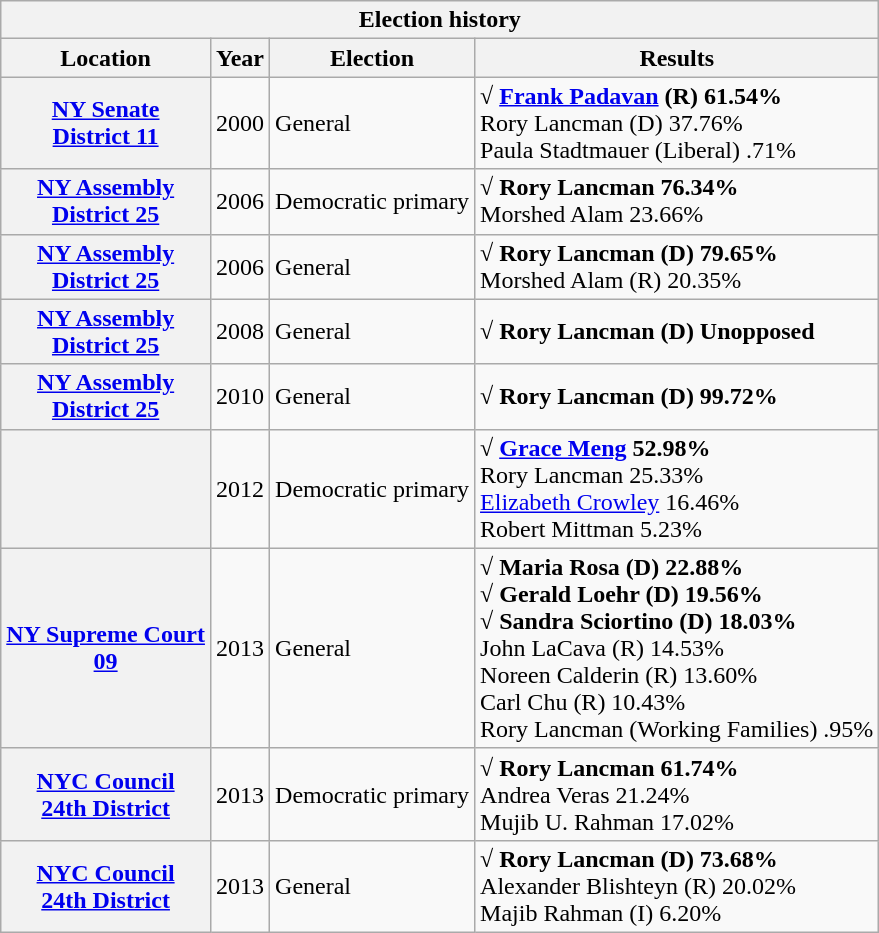<table class="wikitable collapsible">
<tr valign=bottom>
<th colspan=4>Election history</th>
</tr>
<tr valign=bottom>
<th>Location</th>
<th>Year</th>
<th>Election</th>
<th>Results</th>
</tr>
<tr>
<th><a href='#'>NY Senate<br>District 11</a></th>
<td>2000</td>
<td>General</td>
<td><strong>√ <a href='#'>Frank Padavan</a> (R) 61.54%</strong><br>Rory Lancman (D) 37.76%<br>Paula Stadtmauer (Liberal) .71%</td>
</tr>
<tr>
<th><a href='#'>NY Assembly<br>District 25</a></th>
<td>2006</td>
<td>Democratic primary</td>
<td><strong>√ Rory Lancman 76.34%</strong><br>Morshed Alam 23.66%</td>
</tr>
<tr>
<th><a href='#'>NY Assembly<br>District 25</a></th>
<td>2006</td>
<td>General</td>
<td><strong>√ Rory Lancman (D) 79.65%</strong><br>Morshed Alam (R) 20.35%</td>
</tr>
<tr>
<th><a href='#'>NY Assembly<br>District 25</a></th>
<td>2008</td>
<td>General</td>
<td><strong>√ Rory Lancman (D) Unopposed</strong></td>
</tr>
<tr>
<th><a href='#'>NY Assembly<br>District 25</a></th>
<td>2010</td>
<td>General</td>
<td><strong>√ Rory Lancman (D) 99.72%</strong></td>
</tr>
<tr>
<th></th>
<td>2012</td>
<td>Democratic primary</td>
<td><strong>√ <a href='#'>Grace Meng</a> 52.98%</strong><br>Rory Lancman 25.33%<br><a href='#'>Elizabeth Crowley</a> 16.46%<br>Robert Mittman 5.23%</td>
</tr>
<tr>
<th><a href='#'>NY Supreme Court<br>09</a></th>
<td>2013</td>
<td>General</td>
<td><strong>√ Maria Rosa (D) 22.88%</strong><br><strong>√ Gerald Loehr (D) 19.56%</strong><br><strong>√ Sandra Sciortino (D) 18.03%</strong><br>John LaCava (R) 14.53%<br>Noreen Calderin (R) 13.60%<br>Carl Chu (R) 10.43%<br>Rory Lancman (Working Families) .95%</td>
</tr>
<tr>
<th><a href='#'>NYC Council<br>24th District</a></th>
<td>2013</td>
<td>Democratic primary</td>
<td><strong>√ Rory Lancman 61.74%</strong><br>Andrea Veras 21.24%<br>Mujib U. Rahman 17.02%</td>
</tr>
<tr>
<th><a href='#'>NYC Council<br>24th District</a></th>
<td>2013</td>
<td>General</td>
<td><strong>√ Rory Lancman (D) 73.68%</strong><br>Alexander Blishteyn (R) 20.02%<br>Majib Rahman (I) 6.20%</td>
</tr>
</table>
